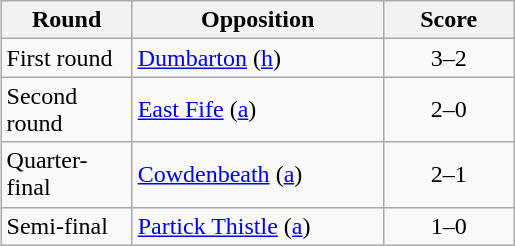<table class="wikitable" style="text-align:left;margin-left:1em;float:right">
<tr>
<th width=80>Round</th>
<th width=160>Opposition</th>
<th width=80>Score</th>
</tr>
<tr>
<td>First round</td>
<td><a href='#'>Dumbarton</a> (<a href='#'>h</a>)</td>
<td align=center>3–2</td>
</tr>
<tr>
<td>Second round</td>
<td><a href='#'>East Fife</a> (<a href='#'>a</a>)</td>
<td align=center>2–0</td>
</tr>
<tr>
<td>Quarter-final</td>
<td><a href='#'>Cowdenbeath</a> (<a href='#'>a</a>)</td>
<td align=center>2–1</td>
</tr>
<tr>
<td>Semi-final</td>
<td><a href='#'>Partick Thistle</a> (<a href='#'>a</a>)</td>
<td align=center>1–0</td>
</tr>
</table>
